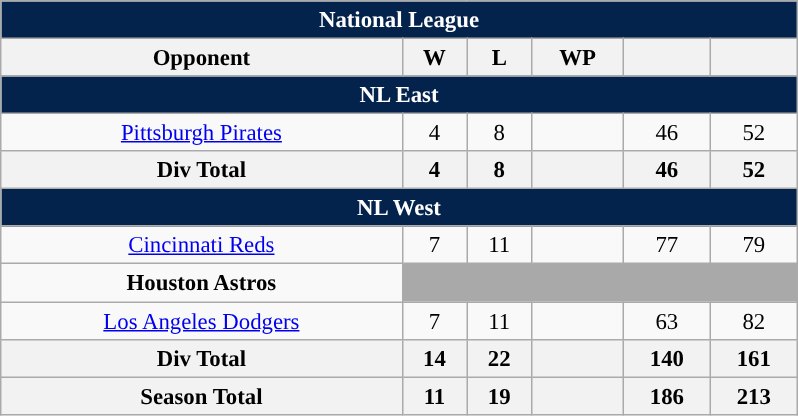<table class="wikitable" style="margin:1em auto; font-size:95%; text-align:center; width:35em;">
<tr>
<th colspan="7" style="background:#03224c; color:#ffffff;">National League</th>
</tr>
<tr>
<th>Opponent</th>
<th>W</th>
<th>L</th>
<th>WP</th>
<th></th>
<th></th>
</tr>
<tr>
<th colspan="7" style="background:#03224c; color:#ffffff;">NL East</th>
</tr>
<tr>
<td><a href='#'><span>Pittsburgh Pirates</span></a></td>
<td>4</td>
<td>8</td>
<td></td>
<td>46</td>
<td>52</td>
</tr>
<tr>
<th>Div Total</th>
<th>4</th>
<th>8</th>
<th></th>
<th>46</th>
<th>52</th>
</tr>
<tr>
<th colspan="7" style="background:#03224c; color:#ffffff;">NL West</th>
</tr>
<tr>
<td><a href='#'><span>Cincinnati Reds</span></a></td>
<td>7</td>
<td>11</td>
<td></td>
<td>77</td>
<td>79</td>
</tr>
<tr>
<td><span><strong>Houston Astros</strong></span></td>
<td colspan=5 style="background:darkgray;"></td>
</tr>
<tr>
<td><a href='#'><span>Los Angeles Dodgers</span></a></td>
<td>7</td>
<td>11</td>
<td></td>
<td>63</td>
<td>82</td>
</tr>
<tr>
<th>Div Total</th>
<th>14</th>
<th>22</th>
<th></th>
<th>140</th>
<th>161</th>
</tr>
<tr>
<th>Season Total</th>
<th>11</th>
<th>19</th>
<th></th>
<th>186</th>
<th>213</th>
</tr>
</table>
